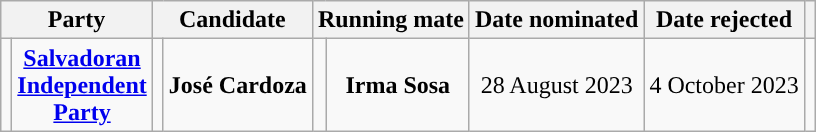<table class="vertical-align-top wikitable sortable" style="text-align:center">
<tr>
<th colspan="2">Party</th>
<th colspan="2">Candidate</th>
<th colspan="2">Running mate</th>
<th>Date nominated</th>
<th>Date rejected</th>
<th class="unsortable"></th>
</tr>
<tr>
<td style="background-color:"></td>
<td data-sort-value="Salvadoran Independent Party"> <strong><a href='#'>Salvadoran<br>Independent<br>Party</a></strong></td>
<td></td>
<td data-sort-value="Cardona, Jose"><strong>José Cardoza</strong></td>
<td></td>
<td data-sort-value="Sosa, Irma"><strong>Irma Sosa</strong></td>
<td data-sort-value="2023-08-28">28 August 2023</td>
<td data-sort-value="2023-10-04">4 October 2023</td>
<td></td>
</tr>
</table>
